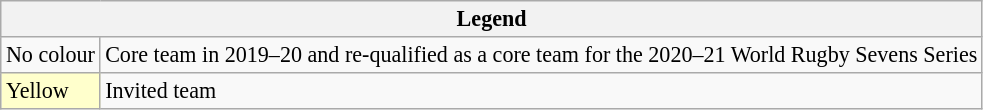<table class="wikitable" style="font-size:92%;">
<tr>
<th colspan=2>Legend </th>
</tr>
<tr>
<td>No colour</td>
<td>Core team in 2019–20 and re-qualified as a core team for the 2020–21 World Rugby Sevens Series</td>
</tr>
<tr>
<td style="background:#ffc;">Yellow</td>
<td>Invited team</td>
</tr>
</table>
